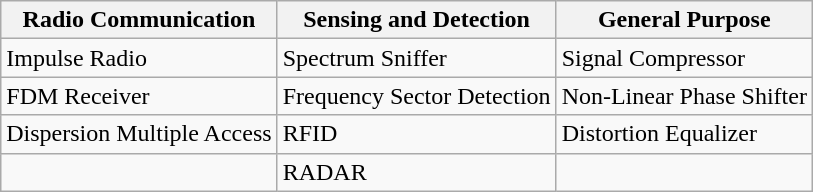<table class="wikitable">
<tr>
<th>Radio Communication</th>
<th>Sensing and Detection</th>
<th>General Purpose</th>
</tr>
<tr>
<td>Impulse Radio</td>
<td>Spectrum Sniffer</td>
<td>Signal Compressor</td>
</tr>
<tr>
<td>FDM Receiver</td>
<td>Frequency Sector Detection</td>
<td>Non-Linear Phase Shifter</td>
</tr>
<tr>
<td>Dispersion Multiple Access</td>
<td>RFID</td>
<td>Distortion Equalizer</td>
</tr>
<tr>
<td></td>
<td>RADAR</td>
<td></td>
</tr>
</table>
